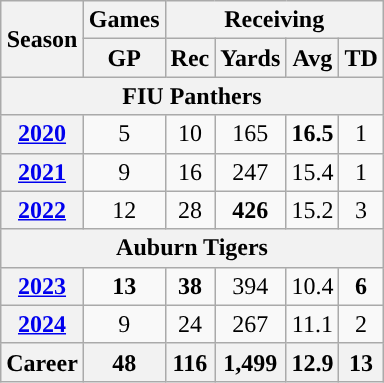<table class="wikitable" style="text-align:center;">
<tr>
<th rowspan="2">Season</th>
<th>Games</th>
<th colspan="4">Receiving</th>
</tr>
<tr>
<th>GP</th>
<th>Rec</th>
<th>Yards</th>
<th>Avg</th>
<th>TD</th>
</tr>
<tr>
<th colspan="6">FIU Panthers</th>
</tr>
<tr>
<th><a href='#'>2020</a></th>
<td>5</td>
<td>10</td>
<td>165</td>
<td><strong>16.5</strong></td>
<td>1</td>
</tr>
<tr>
<th><a href='#'>2021</a></th>
<td>9</td>
<td>16</td>
<td>247</td>
<td>15.4</td>
<td>1</td>
</tr>
<tr>
<th><a href='#'>2022</a></th>
<td>12</td>
<td>28</td>
<td><strong>426</strong></td>
<td>15.2</td>
<td>3</td>
</tr>
<tr>
<th colspan="6">Auburn Tigers</th>
</tr>
<tr>
<th><a href='#'>2023</a></th>
<td><strong>13</strong></td>
<td><strong>38</strong></td>
<td>394</td>
<td>10.4</td>
<td><strong>6</strong></td>
</tr>
<tr>
<th><a href='#'>2024</a></th>
<td>9</td>
<td>24</td>
<td>267</td>
<td>11.1</td>
<td>2</td>
</tr>
<tr>
<th>Career</th>
<th>48</th>
<th>116</th>
<th>1,499</th>
<th>12.9</th>
<th>13</th>
</tr>
</table>
